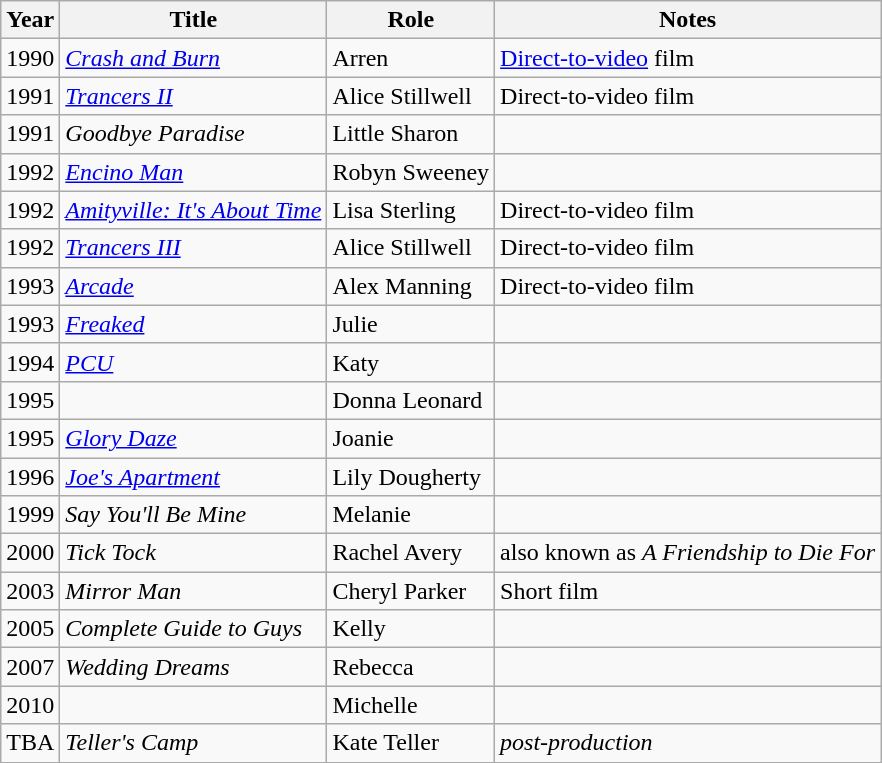<table class="wikitable sortable">
<tr>
<th>Year</th>
<th>Title</th>
<th>Role</th>
<th class="unsortable">Notes</th>
</tr>
<tr>
<td>1990</td>
<td><em><a href='#'>Crash and Burn</a></em></td>
<td>Arren</td>
<td><a href='#'>Direct-to-video</a> film</td>
</tr>
<tr>
<td>1991</td>
<td><em><a href='#'>Trancers II</a></em></td>
<td>Alice Stillwell</td>
<td>Direct-to-video film</td>
</tr>
<tr>
<td>1991</td>
<td><em>Goodbye Paradise</em></td>
<td>Little Sharon</td>
<td></td>
</tr>
<tr>
<td>1992</td>
<td><em><a href='#'>Encino Man</a></em></td>
<td>Robyn Sweeney</td>
<td></td>
</tr>
<tr>
<td>1992</td>
<td><em><a href='#'>Amityville: It's About Time</a></em></td>
<td>Lisa Sterling</td>
<td>Direct-to-video film</td>
</tr>
<tr>
<td>1992</td>
<td><em><a href='#'>Trancers III</a></em></td>
<td>Alice Stillwell</td>
<td>Direct-to-video film</td>
</tr>
<tr>
<td>1993</td>
<td><em><a href='#'>Arcade</a></em></td>
<td>Alex Manning</td>
<td>Direct-to-video film</td>
</tr>
<tr>
<td>1993</td>
<td><em><a href='#'>Freaked</a></em></td>
<td>Julie</td>
<td></td>
</tr>
<tr>
<td>1994</td>
<td><em><a href='#'>PCU</a></em></td>
<td>Katy</td>
<td></td>
</tr>
<tr>
<td>1995</td>
<td><em></em></td>
<td>Donna Leonard</td>
<td></td>
</tr>
<tr>
<td>1995</td>
<td><em><a href='#'>Glory Daze</a></em></td>
<td>Joanie</td>
<td></td>
</tr>
<tr>
<td>1996</td>
<td><em><a href='#'>Joe's Apartment</a></em></td>
<td>Lily Dougherty</td>
<td></td>
</tr>
<tr>
<td>1999</td>
<td><em>Say You'll Be Mine</em></td>
<td>Melanie</td>
<td></td>
</tr>
<tr>
<td>2000</td>
<td><em>Tick Tock</em></td>
<td>Rachel Avery</td>
<td>also known as <em>A Friendship to Die For</em></td>
</tr>
<tr>
<td>2003</td>
<td><em>Mirror Man</em></td>
<td>Cheryl Parker</td>
<td>Short film</td>
</tr>
<tr>
<td>2005</td>
<td><em>Complete Guide to Guys</em></td>
<td>Kelly</td>
<td></td>
</tr>
<tr>
<td>2007</td>
<td><em>Wedding Dreams</em></td>
<td>Rebecca</td>
<td></td>
</tr>
<tr>
<td>2010</td>
<td><em></em></td>
<td>Michelle</td>
<td></td>
</tr>
<tr>
<td>TBA</td>
<td><em>Teller's Camp</em></td>
<td>Kate Teller</td>
<td><em>post-production</em></td>
</tr>
</table>
